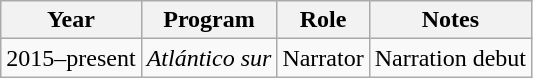<table class="wikitable">
<tr>
<th>Year</th>
<th>Program</th>
<th>Role</th>
<th>Notes</th>
</tr>
<tr>
<td>2015–present</td>
<td><em>Atlántico sur</em></td>
<td>Narrator</td>
<td>Narration debut</td>
</tr>
</table>
